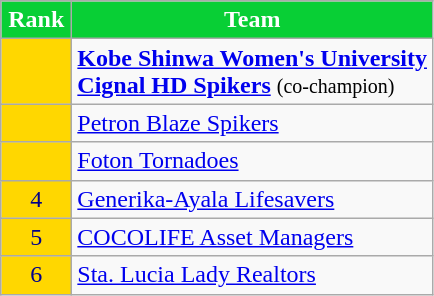<table class="wikitable" style="text-align: center;">
<tr>
<th width=40 style="background:#08CF35; color:#FFFFFF;">Rank</th>
<th style="background:#08CF35; color:#FFFFFF;">Team</th>
</tr>
<tr bgcolor=>
<td style="background:#FFD700; color:#00008B;"></td>
<td style="text-align:left;"><strong><a href='#'>Kobe Shinwa Women's University</a></strong><br><strong><a href='#'>Cignal HD Spikers</a></strong> <small>(co-champion)</small></td>
</tr>
<tr>
<td style="background:#FFD700; color:#00008B;"></td>
<td style="text-align:left;"><a href='#'>Petron Blaze Spikers</a></td>
</tr>
<tr>
<td style="background:#FFD700; color:#00008B;"></td>
<td style="text-align:left;"><a href='#'>Foton Tornadoes</a></td>
</tr>
<tr>
<td style="background:#FFD700; color:#00008B;">4</td>
<td style="text-align:left;"><a href='#'>Generika-Ayala Lifesavers</a></td>
</tr>
<tr>
<td style="background:#FFD700; color:#00008B;">5</td>
<td style="text-align:left;"><a href='#'>COCOLIFE Asset Managers</a></td>
</tr>
<tr>
<td style="background:#FFD700; color:#00008B;">6</td>
<td style="text-align:left;"><a href='#'>Sta. Lucia Lady Realtors</a></td>
</tr>
</table>
